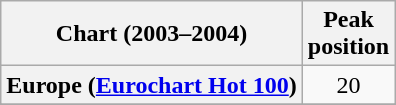<table class="wikitable sortable plainrowheaders" style="text-align:center">
<tr>
<th>Chart (2003–2004)</th>
<th>Peak<br>position</th>
</tr>
<tr>
<th scope="row">Europe (<a href='#'>Eurochart Hot 100</a>)</th>
<td>20</td>
</tr>
<tr>
</tr>
<tr>
</tr>
<tr>
</tr>
</table>
